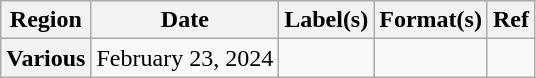<table class="wikitable plainrowheaders">
<tr>
<th scope="col">Region</th>
<th scope="col">Date</th>
<th scope="col">Label(s)</th>
<th scope="col">Format(s)</th>
<th scope="col">Ref</th>
</tr>
<tr>
<th scope="row">Various</th>
<td>February 23, 2024</td>
<td></td>
<td></td>
<td style="text-align:center;"></td>
</tr>
</table>
